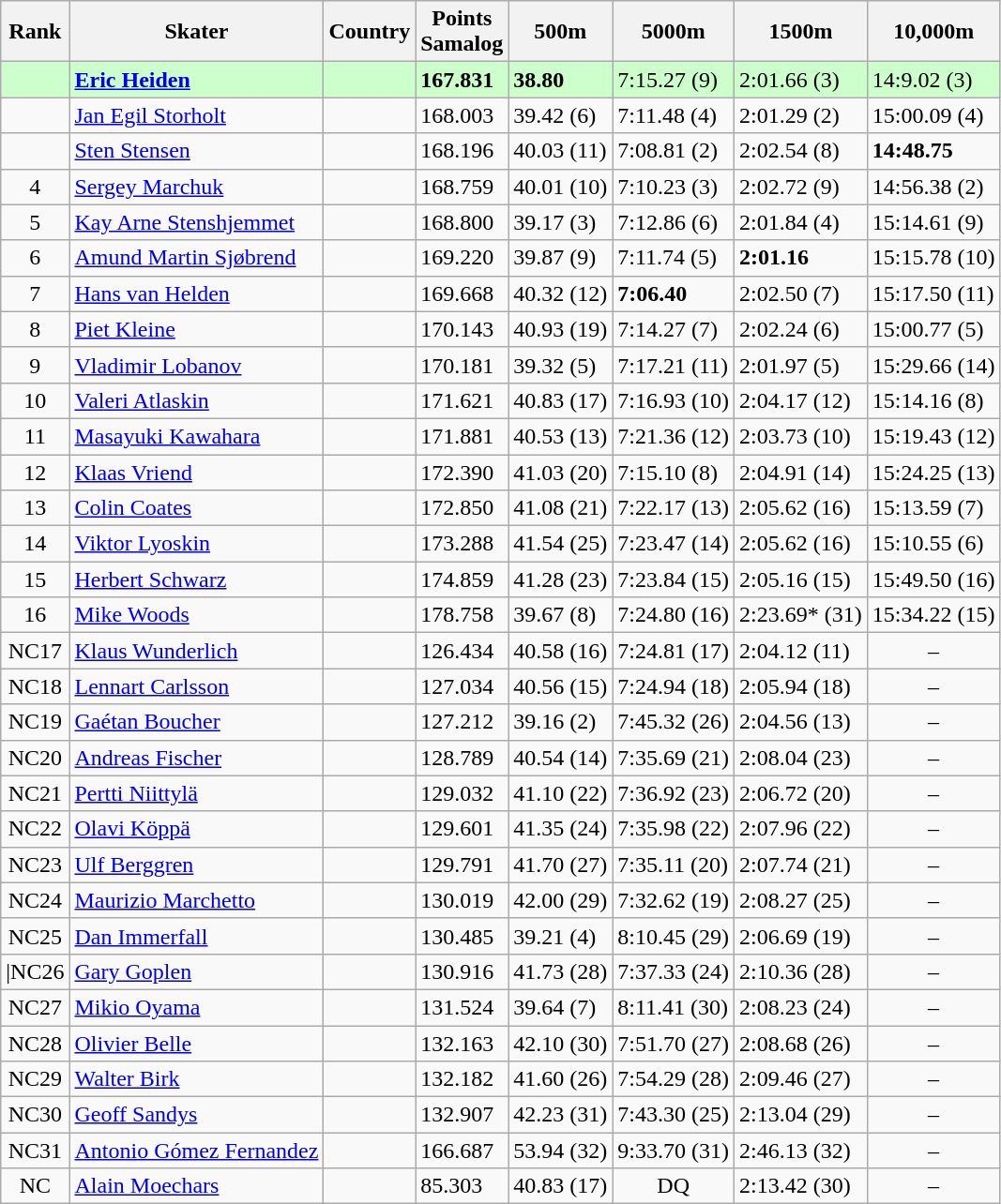<table class="wikitable sortable" style="text-align:left">
<tr>
<th>Rank</th>
<th>Skater</th>
<th>Country</th>
<th>Points <br> Samalog</th>
<th>500m</th>
<th>5000m</th>
<th>1500m</th>
<th>10,000m</th>
</tr>
<tr bgcolor=ccffcc>
<td style="text-align:center"></td>
<td><strong><a href='#'>Eric Heiden</a></strong></td>
<td></td>
<td><strong>167.831</strong></td>
<td><strong>38.80</strong> </td>
<td>7:15.27 (9)</td>
<td>2:01.66 (3)</td>
<td>14:9.02 (3)</td>
</tr>
<tr>
<td style="text-align:center"></td>
<td><a href='#'>Jan Egil Storholt</a></td>
<td></td>
<td>168.003</td>
<td>39.42 (6)</td>
<td>7:11.48 (4)</td>
<td>2:01.29 (2)</td>
<td>15:00.09 (4)</td>
</tr>
<tr>
<td style="text-align:center"></td>
<td><a href='#'>Sten Stensen</a></td>
<td></td>
<td>168.196</td>
<td>40.03 (11)</td>
<td>7:08.81 (2)</td>
<td>2:02.54 (8)</td>
<td><strong>14:48.75</strong> </td>
</tr>
<tr>
<td style="text-align:center">4</td>
<td><a href='#'>Sergey Marchuk</a></td>
<td></td>
<td>168.759</td>
<td>40.01 (10)</td>
<td>7:10.23 (3)</td>
<td>2:02.72 (9)</td>
<td>14:56.38 (2)</td>
</tr>
<tr>
<td style="text-align:center">5</td>
<td><a href='#'>Kay Arne Stenshjemmet</a></td>
<td></td>
<td>168.800</td>
<td>39.17 (3)</td>
<td>7:12.86 (6)</td>
<td>2:01.84 (4)</td>
<td>15:14.61 (9)</td>
</tr>
<tr>
<td style="text-align:center">6</td>
<td><a href='#'>Amund Martin Sjøbrend</a></td>
<td></td>
<td>169.220</td>
<td>39.87 (9)</td>
<td>7:11.74 (5)</td>
<td><strong>2:01.16</strong> </td>
<td>15:15.78 (10)</td>
</tr>
<tr>
<td style="text-align:center">7</td>
<td><a href='#'>Hans van Helden</a></td>
<td></td>
<td>169.668</td>
<td>40.32 (12)</td>
<td><strong>7:06.40</strong> </td>
<td>2:02.50 (7)</td>
<td>15:17.50 (11)</td>
</tr>
<tr>
<td style="text-align:center">8</td>
<td><a href='#'>Piet Kleine</a></td>
<td></td>
<td>170.143</td>
<td>40.93 (19)</td>
<td>7:14.27 (7)</td>
<td>2:02.24 (6)</td>
<td>15:00.77 (5)</td>
</tr>
<tr>
<td style="text-align:center">9</td>
<td><a href='#'>Vladimir Lobanov</a></td>
<td></td>
<td>170.181</td>
<td>39.32 (5)</td>
<td>7:17.21 (11)</td>
<td>2:01.97 (5)</td>
<td>15:29.66 (14)</td>
</tr>
<tr>
<td style="text-align:center">10</td>
<td><a href='#'>Valeri Atlaskin</a></td>
<td></td>
<td>171.621</td>
<td>40.83 (17)</td>
<td>7:16.93 (10)</td>
<td>2:04.17 (12)</td>
<td>15:14.16 (8)</td>
</tr>
<tr>
<td style="text-align:center">11</td>
<td><a href='#'>Masayuki Kawahara</a></td>
<td></td>
<td>171.881</td>
<td>40.53 (13)</td>
<td>7:21.36 (12)</td>
<td>2:03.73 (10)</td>
<td>15:19.43 (12)</td>
</tr>
<tr>
<td style="text-align:center">12</td>
<td><a href='#'>Klaas Vriend</a></td>
<td></td>
<td>172.390</td>
<td>41.03 (20)</td>
<td>7:15.10 (8)</td>
<td>2:04.91 (14)</td>
<td>15:24.25 (13)</td>
</tr>
<tr>
<td style="text-align:center">13</td>
<td><a href='#'>Colin Coates</a></td>
<td></td>
<td>172.850</td>
<td>41.08 (21)</td>
<td>7:22.17 (13)</td>
<td>2:05.62 (16)</td>
<td>15:13.59 (7)</td>
</tr>
<tr>
<td style="text-align:center">14</td>
<td><a href='#'>Viktor Lyoskin</a></td>
<td></td>
<td>173.288</td>
<td>41.54 (25)</td>
<td>7:23.47 (14)</td>
<td>2:05.62 (16)</td>
<td>15:10.55 (6)</td>
</tr>
<tr>
<td style="text-align:center">15</td>
<td><a href='#'>Herbert Schwarz</a></td>
<td></td>
<td>174.859</td>
<td>41.28 (23)</td>
<td>7:23.84 (15)</td>
<td>2:05.16 (15)</td>
<td>15:49.50 (16)</td>
</tr>
<tr>
<td style="text-align:center">16</td>
<td><a href='#'>Mike Woods</a></td>
<td></td>
<td>178.758</td>
<td>39.67 (8)</td>
<td>7:24.80 (16)</td>
<td>2:23.69* (31)</td>
<td>15:34.22 (15)</td>
</tr>
<tr>
<td style="text-align:center">NC17</td>
<td><a href='#'>Klaus Wunderlich</a></td>
<td></td>
<td>126.434</td>
<td>40.58 (16)</td>
<td>7:24.81 (17)</td>
<td>2:04.12 (11)</td>
<td style="text-align:center">–</td>
</tr>
<tr>
<td style="text-align:center">NC18</td>
<td><a href='#'>Lennart Carlsson</a></td>
<td></td>
<td>127.034</td>
<td>40.56 (15)</td>
<td>7:24.94 (18)</td>
<td>2:05.94 (18)</td>
<td style="text-align:center">–</td>
</tr>
<tr>
<td style="text-align:center">NC19</td>
<td><a href='#'>Gaétan Boucher</a></td>
<td></td>
<td>127.212</td>
<td>39.16 (2)</td>
<td>7:45.32 (26)</td>
<td>2:04.56 (13)</td>
<td style="text-align:center">–</td>
</tr>
<tr>
<td style="text-align:center">NC20</td>
<td><a href='#'>Andreas Fischer</a></td>
<td></td>
<td>128.789</td>
<td>40.54 (14)</td>
<td>7:35.69 (21)</td>
<td>2:08.04 (23)</td>
<td style="text-align:center">–</td>
</tr>
<tr>
<td style="text-align:center">NC21</td>
<td><a href='#'>Pertti Niittylä</a></td>
<td></td>
<td>129.032</td>
<td>41.10 (22)</td>
<td>7:36.92 (23)</td>
<td>2:06.72 (20)</td>
<td style="text-align:center">–</td>
</tr>
<tr>
<td style="text-align:center">NC22</td>
<td><a href='#'>Olavi Köppä</a></td>
<td></td>
<td>129.601</td>
<td>41.35 (24)</td>
<td>7:35.98 (22)</td>
<td>2:07.96 (22)</td>
<td style="text-align:center">–</td>
</tr>
<tr>
<td style="text-align:center">NC23</td>
<td><a href='#'>Ulf Berggren</a></td>
<td></td>
<td>129.791</td>
<td>41.70 (27)</td>
<td>7:35.11 (20)</td>
<td>2:07.74 (21)</td>
<td style="text-align:center">–</td>
</tr>
<tr>
<td style="text-align:center">NC24</td>
<td><a href='#'>Maurizio Marchetto</a></td>
<td></td>
<td>130.019</td>
<td>42.00 (29)</td>
<td>7:32.62 (19)</td>
<td>2:08.27 (25)</td>
<td style="text-align:center">–</td>
</tr>
<tr>
<td style="text-align:center">NC25</td>
<td><a href='#'>Dan Immerfall</a></td>
<td></td>
<td>130.485</td>
<td>39.21 (4)</td>
<td>8:10.45 (29)</td>
<td>2:06.69 (19)</td>
<td style="text-align:center">–</td>
</tr>
<tr>
<td style="text-align:center">|NC26</td>
<td><a href='#'>Gary Goplen</a></td>
<td></td>
<td>130.916</td>
<td>41.73 (28)</td>
<td>7:37.33 (24)</td>
<td>2:10.36 (28)</td>
<td style="text-align:center">–</td>
</tr>
<tr>
<td style="text-align:center">NC27</td>
<td><a href='#'>Mikio Oyama</a></td>
<td></td>
<td>131.524</td>
<td>39.64 (7)</td>
<td>8:11.41 (30)</td>
<td>2:08.23 (24)</td>
<td style="text-align:center">–</td>
</tr>
<tr>
<td style="text-align:center">NC28</td>
<td><a href='#'>Olivier Belle</a></td>
<td></td>
<td>132.163</td>
<td>42.10 (30)</td>
<td>7:51.70 (27)</td>
<td>2:08.68 (26)</td>
<td style="text-align:center">–</td>
</tr>
<tr>
<td style="text-align:center">NC29</td>
<td><a href='#'>Walter Birk</a></td>
<td></td>
<td>132.182</td>
<td>41.60 (26)</td>
<td>7:54.29 (28)</td>
<td>2:09.46 (27)</td>
<td style="text-align:center">–</td>
</tr>
<tr>
<td style="text-align:center">NC30</td>
<td><a href='#'>Geoff Sandys</a></td>
<td></td>
<td>132.907</td>
<td>42.23 (31)</td>
<td>7:43.30 (25)</td>
<td>2:13.04 (29)</td>
<td style="text-align:center">–</td>
</tr>
<tr>
<td style="text-align:center">NC31</td>
<td><a href='#'>Antonio Gómez Fernandez</a></td>
<td></td>
<td>166.687</td>
<td>53.94 (32)</td>
<td>9:33.70 (31)</td>
<td>2:46.13 (32)</td>
<td style="text-align:center">–</td>
</tr>
<tr>
<td style="text-align:center">NC</td>
<td><a href='#'>Alain Moechars</a></td>
<td></td>
<td>85.303</td>
<td>40.83 (17)</td>
<td style="text-align:center">DQ</td>
<td>2:13.42 (30)</td>
<td style="text-align:center">–</td>
</tr>
</table>
